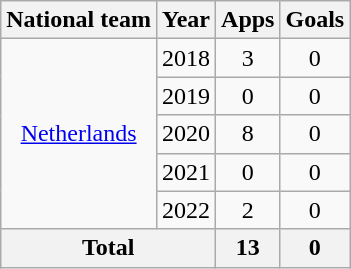<table class="wikitable" style="text-align:center">
<tr>
<th>National team</th>
<th>Year</th>
<th>Apps</th>
<th>Goals</th>
</tr>
<tr>
<td rowspan="5"><a href='#'>Netherlands</a></td>
<td>2018</td>
<td>3</td>
<td>0</td>
</tr>
<tr>
<td>2019</td>
<td>0</td>
<td>0</td>
</tr>
<tr>
<td>2020</td>
<td>8</td>
<td>0</td>
</tr>
<tr>
<td>2021</td>
<td>0</td>
<td>0</td>
</tr>
<tr>
<td>2022</td>
<td>2</td>
<td>0</td>
</tr>
<tr>
<th colspan="2">Total</th>
<th>13</th>
<th>0</th>
</tr>
</table>
